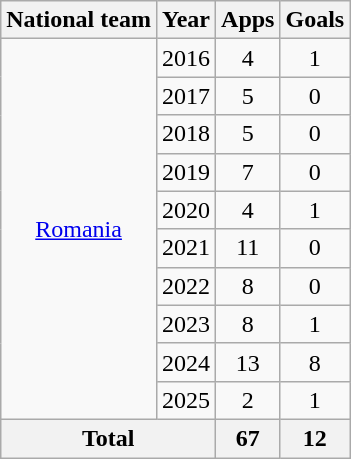<table class="wikitable" style="text-align:center">
<tr>
<th>National team</th>
<th>Year</th>
<th>Apps</th>
<th>Goals</th>
</tr>
<tr>
<td rowspan="10"><a href='#'>Romania</a></td>
<td>2016</td>
<td>4</td>
<td>1</td>
</tr>
<tr>
<td>2017</td>
<td>5</td>
<td>0</td>
</tr>
<tr>
<td>2018</td>
<td>5</td>
<td>0</td>
</tr>
<tr>
<td>2019</td>
<td>7</td>
<td>0</td>
</tr>
<tr>
<td>2020</td>
<td>4</td>
<td>1</td>
</tr>
<tr>
<td>2021</td>
<td>11</td>
<td>0</td>
</tr>
<tr>
<td>2022</td>
<td>8</td>
<td>0</td>
</tr>
<tr>
<td>2023</td>
<td>8</td>
<td>1</td>
</tr>
<tr>
<td>2024</td>
<td>13</td>
<td>8</td>
</tr>
<tr>
<td>2025</td>
<td>2</td>
<td>1</td>
</tr>
<tr>
<th colspan="2">Total</th>
<th>67</th>
<th>12</th>
</tr>
</table>
